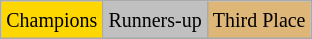<table class="wikitable">
<tr>
<td bgcolor="gold"><small>Champions</small></td>
<td style="background:silver;"><small>Runners-up</small></td>
<td style="background:#deb678;"><small>Third Place</small></td>
</tr>
</table>
